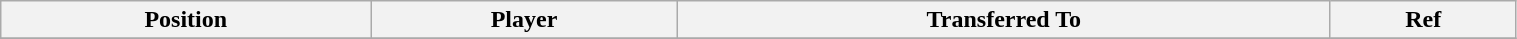<table class="wikitable sortable" style="width:80%; font-size:100%; text-align:left;">
<tr>
<th>Position</th>
<th>Player</th>
<th>Transferred To</th>
<th>Ref</th>
</tr>
<tr>
</tr>
</table>
